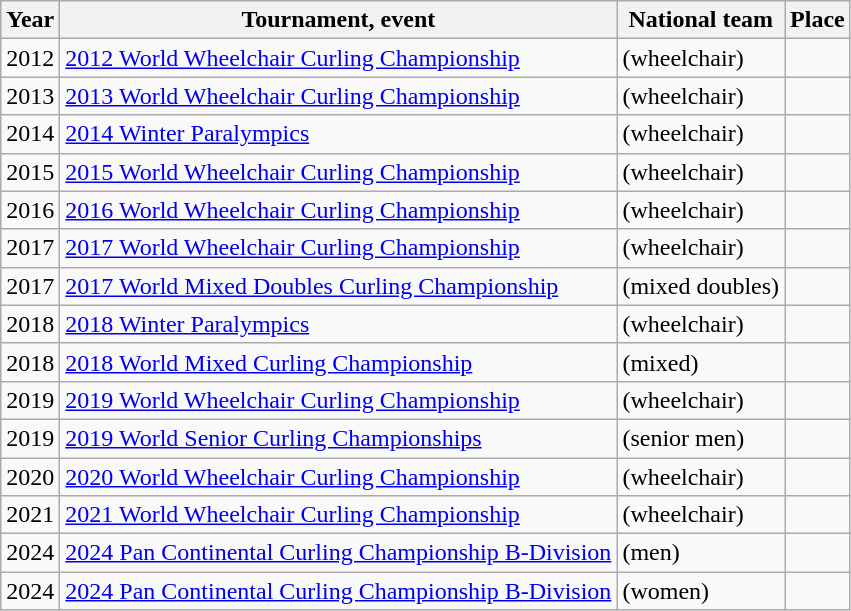<table class="wikitable">
<tr>
<th scope="col">Year</th>
<th scope="col">Tournament, event</th>
<th scope="col">National team</th>
<th scope="col">Place</th>
</tr>
<tr>
<td>2012</td>
<td><a href='#'>2012 World Wheelchair Curling Championship</a></td>
<td> (wheelchair)</td>
<td></td>
</tr>
<tr>
<td>2013</td>
<td><a href='#'>2013 World Wheelchair Curling Championship</a></td>
<td> (wheelchair)</td>
<td></td>
</tr>
<tr>
<td>2014</td>
<td><a href='#'>2014 Winter Paralympics</a></td>
<td> (wheelchair)</td>
<td></td>
</tr>
<tr>
<td>2015</td>
<td><a href='#'>2015 World Wheelchair Curling Championship</a></td>
<td> (wheelchair)</td>
<td></td>
</tr>
<tr>
<td>2016</td>
<td><a href='#'>2016 World Wheelchair Curling Championship</a></td>
<td> (wheelchair)</td>
<td></td>
</tr>
<tr>
<td>2017</td>
<td><a href='#'>2017 World Wheelchair Curling Championship</a></td>
<td> (wheelchair)</td>
<td></td>
</tr>
<tr>
<td>2017</td>
<td><a href='#'>2017 World Mixed Doubles Curling Championship</a></td>
<td> (mixed doubles)</td>
<td></td>
</tr>
<tr>
<td>2018</td>
<td><a href='#'>2018 Winter Paralympics</a></td>
<td> (wheelchair)</td>
<td></td>
</tr>
<tr>
<td>2018</td>
<td><a href='#'>2018 World Mixed Curling Championship</a></td>
<td> (mixed)</td>
<td></td>
</tr>
<tr>
<td>2019</td>
<td><a href='#'>2019 World Wheelchair Curling Championship</a></td>
<td> (wheelchair)</td>
<td></td>
</tr>
<tr>
<td>2019</td>
<td><a href='#'>2019 World Senior Curling Championships</a></td>
<td> (senior men)</td>
<td></td>
</tr>
<tr>
<td>2020</td>
<td><a href='#'>2020 World Wheelchair Curling Championship</a></td>
<td> (wheelchair)</td>
<td></td>
</tr>
<tr>
<td>2021</td>
<td><a href='#'>2021 World Wheelchair Curling Championship</a></td>
<td> (wheelchair)</td>
<td></td>
</tr>
<tr>
<td>2024</td>
<td><a href='#'>2024 Pan Continental Curling Championship B-Division</a></td>
<td> (men)</td>
<td></td>
</tr>
<tr>
<td>2024</td>
<td><a href='#'>2024 Pan Continental Curling Championship B-Division</a></td>
<td> (women)</td>
<td></td>
</tr>
</table>
